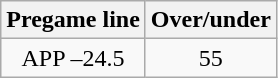<table class="wikitable">
<tr align="center">
<th style=>Pregame line</th>
<th style=>Over/under</th>
</tr>
<tr align="center">
<td>APP –24.5</td>
<td>55</td>
</tr>
</table>
